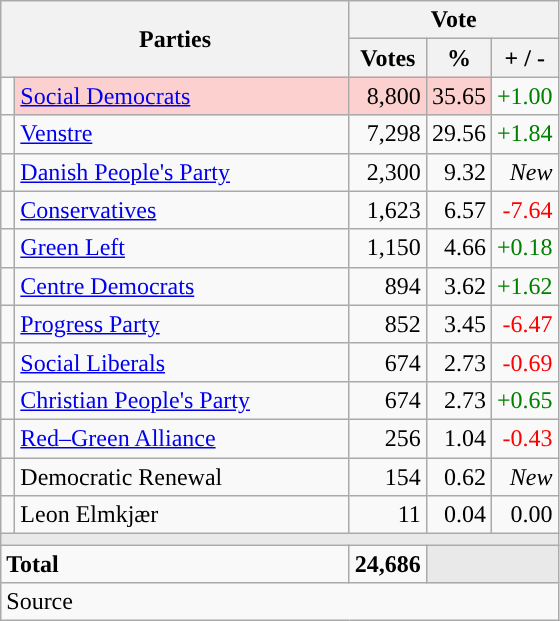<table class="wikitable" style="text-align:right;">
<tr>
<th style="text-align:centre;" rowspan="2" colspan="2" width="225">Parties</th>
<th colspan="3">Vote</th>
</tr>
<tr>
<th width="15">Votes</th>
<th width="15">%</th>
<th width="15">+ / -</th>
</tr>
<tr>
<td width="2" style="color:inherit;background:"></td>
<td bgcolor=#fbd0ce  align="left"><a href='#'>Social Democrats</a></td>
<td bgcolor=#fbd0ce>8,800</td>
<td bgcolor=#fbd0ce>35.65</td>
<td style=color:green;>+1.00</td>
</tr>
<tr>
<td width="2" style="color:inherit;background:"></td>
<td align="left"><a href='#'>Venstre</a></td>
<td>7,298</td>
<td>29.56</td>
<td style=color:green;>+1.84</td>
</tr>
<tr>
<td width="2" style="color:inherit;background:"></td>
<td align="left"><a href='#'>Danish People's Party</a></td>
<td>2,300</td>
<td>9.32</td>
<td><em>New</em></td>
</tr>
<tr>
<td width="2" style="color:inherit;background:"></td>
<td align="left"><a href='#'>Conservatives</a></td>
<td>1,623</td>
<td>6.57</td>
<td style=color:red;>-7.64</td>
</tr>
<tr>
<td width="2" style="color:inherit;background:"></td>
<td align="left"><a href='#'>Green Left</a></td>
<td>1,150</td>
<td>4.66</td>
<td style=color:green;>+0.18</td>
</tr>
<tr>
<td width="2" style="color:inherit;background:"></td>
<td align="left"><a href='#'>Centre Democrats</a></td>
<td>894</td>
<td>3.62</td>
<td style=color:green;>+1.62</td>
</tr>
<tr>
<td width="2" style="color:inherit;background:"></td>
<td align="left"><a href='#'>Progress Party</a></td>
<td>852</td>
<td>3.45</td>
<td style=color:red;>-6.47</td>
</tr>
<tr>
<td width="2" style="color:inherit;background:"></td>
<td align="left"><a href='#'>Social Liberals</a></td>
<td>674</td>
<td>2.73</td>
<td style=color:red;>-0.69</td>
</tr>
<tr>
<td width="2" style="color:inherit;background:"></td>
<td align="left"><a href='#'>Christian People's Party</a></td>
<td>674</td>
<td>2.73</td>
<td style=color:green;>+0.65</td>
</tr>
<tr>
<td width="2" style="color:inherit;background:"></td>
<td align="left"><a href='#'>Red–Green Alliance</a></td>
<td>256</td>
<td>1.04</td>
<td style=color:red;>-0.43</td>
</tr>
<tr>
<td width="2" style="color:inherit;background:"></td>
<td align="left">Democratic Renewal</td>
<td>154</td>
<td>0.62</td>
<td><em>New</em></td>
</tr>
<tr>
<td width="2" style="color:inherit;background:"></td>
<td align="left">Leon Elmkjær</td>
<td>11</td>
<td>0.04</td>
<td>0.00</td>
</tr>
<tr>
<td colspan="7" bgcolor="#E9E9E9"></td>
</tr>
<tr>
<td align="left" colspan="2"><strong>Total</strong></td>
<td><strong>24,686</strong></td>
<td bgcolor="#E9E9E9" colspan="2"></td>
</tr>
<tr>
<td align="left" colspan="6">Source</td>
</tr>
</table>
